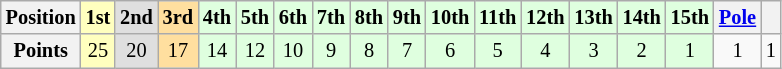<table class="wikitable" style="font-size: 85%;">
<tr>
<th>Position</th>
<td style="background-color:#ffffbf" align="center"><strong>1st</strong></td>
<td style="background-color:#dfdfdf" align="center"><strong>2nd</strong></td>
<td style="background-color:#ffdf9f" align="center"><strong>3rd</strong></td>
<td style="background-color:#dfffdf" align="center"><strong>4th</strong></td>
<td style="background-color:#dfffdf" align="center"><strong>5th</strong></td>
<td style="background-color:#dfffdf" align="center"><strong>6th</strong></td>
<td style="background-color:#dfffdf" align="center"><strong>7th</strong></td>
<td style="background-color:#dfffdf" align="center"><strong>8th</strong></td>
<td style="background-color:#dfffdf" align="center"><strong>9th</strong></td>
<td style="background-color:#dfffdf" align="center"><strong>10th</strong></td>
<td style="background-color:#dfffdf" align="center"><strong>11th</strong></td>
<td style="background-color:#dfffdf" align="center"><strong>12th</strong></td>
<td style="background-color:#dfffdf" align="center"><strong>13th</strong></td>
<td style="background-color:#dfffdf" align="center"><strong>14th</strong></td>
<td style="background-color:#dfffdf" align="center"><strong>15th</strong></td>
<th align="center"><a href='#'>Pole</a></th>
<th align="center"><a href='#'></a></th>
</tr>
<tr>
<th>Points</th>
<td style="background-color:#ffffbf" align="center">25</td>
<td style="background-color:#dfdfdf" align="center">20</td>
<td style="background-color:#ffdf9f" align="center">17</td>
<td style="background-color:#dfffdf" align="center">14</td>
<td style="background-color:#dfffdf" align="center">12</td>
<td style="background-color:#dfffdf" align="center">10</td>
<td style="background-color:#dfffdf" align="center">9</td>
<td style="background-color:#dfffdf" align="center">8</td>
<td style="background-color:#dfffdf" align="center">7</td>
<td style="background-color:#dfffdf" align="center">6</td>
<td style="background-color:#dfffdf" align="center">5</td>
<td style="background-color:#dfffdf" align="center">4</td>
<td style="background-color:#dfffdf" align="center">3</td>
<td style="background-color:#dfffdf" align="center">2</td>
<td style="background-color:#dfffdf" align="center">1</td>
<td align="center">1</td>
<td align="center">1</td>
</tr>
</table>
